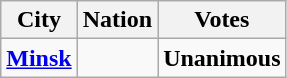<table class="wikitable">
<tr>
<th>City</th>
<th>Nation</th>
<th>Votes</th>
</tr>
<tr>
<td><strong><a href='#'>Minsk</a></strong></td>
<td><strong></strong></td>
<td align=center><strong>Unanimous</strong></td>
</tr>
</table>
